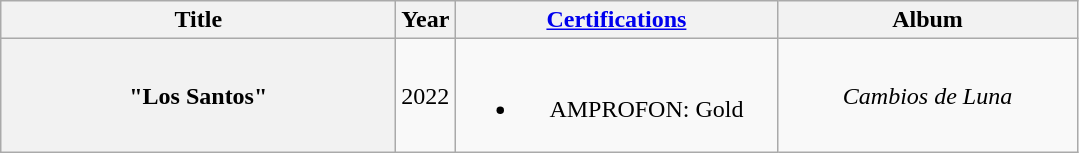<table class="wikitable plainrowheaders" style="text-align:center;">
<tr>
<th scope="col" style="width:16em;">Title</th>
<th scope="col" style="width:1em;">Year</th>
<th scope="col" style="width:13em;"><a href='#'>Certifications</a></th>
<th scope="col" style="width:12em;">Album</th>
</tr>
<tr>
<th scope="row">"Los Santos"</th>
<td>2022</td>
<td><br><ul><li>AMPROFON: Gold</li></ul></td>
<td><em>Cambios de Luna</em></td>
</tr>
</table>
